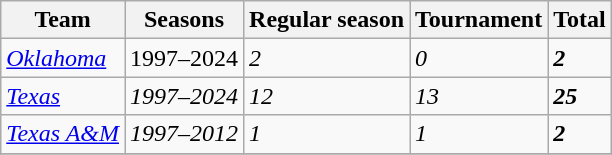<table class="wikitable sortable">
<tr>
<th>Team</th>
<th>Seasons</th>
<th>Regular season</th>
<th>Tournament</th>
<th>Total</th>
</tr>
<tr>
<td><em><a href='#'>Oklahoma</a></em></td>
<td>1997–2024</td>
<td><em>2</em></td>
<td><em>0</em></td>
<td><strong><em>2</em></strong></td>
</tr>
<tr>
<td><em><a href='#'>Texas</a></em></td>
<td><em>1997–2024</em></td>
<td><em>12</em></td>
<td><em>13</em></td>
<td><strong><em>25</em></strong></td>
</tr>
<tr>
<td><em><a href='#'>Texas A&M</a></em></td>
<td><em>1997–2012</em></td>
<td><em>1</em></td>
<td><em>1</em></td>
<td><strong><em>2</em></strong></td>
</tr>
<tr>
</tr>
</table>
